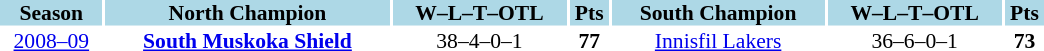<table cellpadding="0" width="700px" style="font-size: 90%;">
<tr bgcolor="#ADD8E6" align="center">
<th style= width="60"><strong>Season</strong></th>
<th style= width="145"><strong>North Champion</strong></th>
<th style= width="145"><strong>W–L–T–OTL</strong></th>
<th style= width="30"><strong>Pts</strong></th>
<th style= width="145"><strong>South Champion</strong></th>
<th style= width="145"><strong>W–L–T–OTL</strong></th>
<th style= width="30"><strong>Pts</strong></th>
</tr>
<tr align="center">
<td><a href='#'>2008–09</a></td>
<td><strong><a href='#'>South Muskoka Shield</a></strong></td>
<td>38–4–0–1</td>
<td><strong>77</strong></td>
<td><a href='#'>Innisfil Lakers</a></td>
<td>36–6–0–1</td>
<td><strong>73</strong></td>
</tr>
</table>
